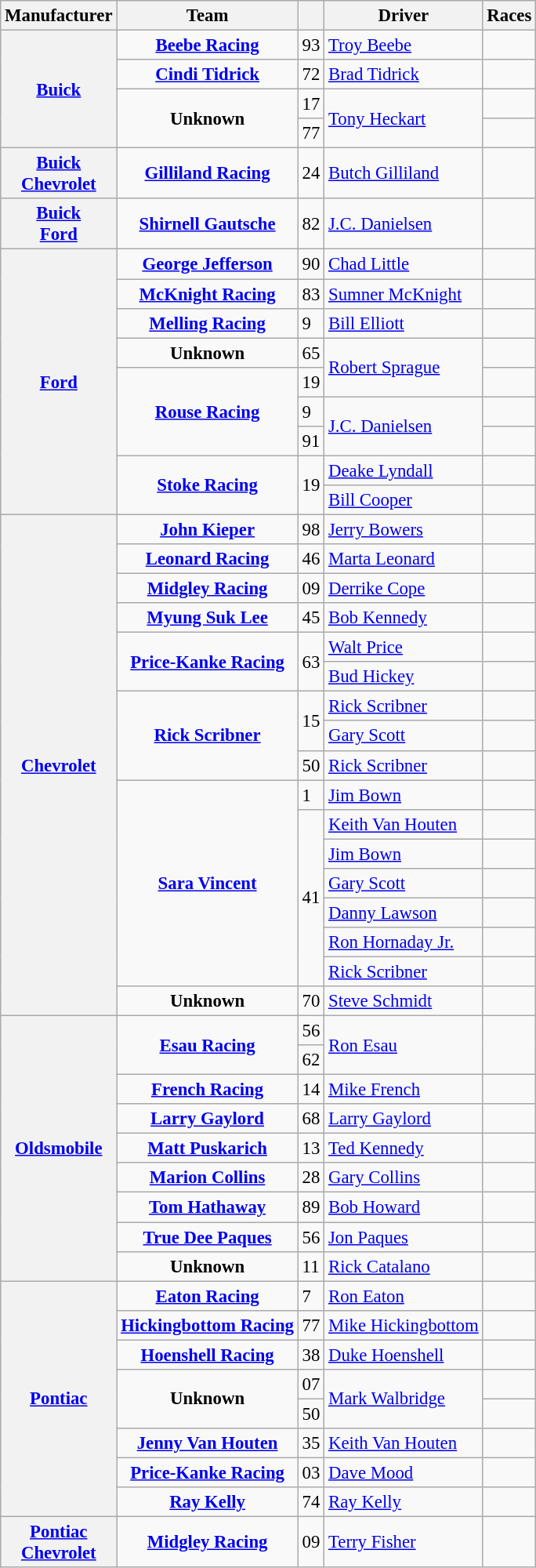<table class="wikitable" style="font-size: 95%;">
<tr>
<th>Manufacturer</th>
<th>Team</th>
<th></th>
<th>Driver</th>
<th>Races</th>
</tr>
<tr>
<th rowspan="4"><a href='#'>Buick</a></th>
<td style="text-align:center;"><strong><a href='#'>Beebe Racing</a></strong></td>
<td>93</td>
<td><a href='#'>Troy Beebe</a></td>
<td><small></small></td>
</tr>
<tr>
<td style="text-align:center;"><strong><a href='#'>Cindi Tidrick</a></strong></td>
<td>72</td>
<td><a href='#'>Brad Tidrick</a></td>
<td><small></small></td>
</tr>
<tr>
<td style="text-align:center;" rowspan="2"><strong>Unknown</strong></td>
<td>17</td>
<td rowspan="2"><a href='#'>Tony Heckart</a></td>
<td><small></small></td>
</tr>
<tr>
<td>77</td>
<td><small></small></td>
</tr>
<tr>
<th><a href='#'>Buick</a> <small></small><br><a href='#'>Chevrolet</a> <small></small></th>
<td style="text-align:center;"><strong><a href='#'>Gilliland Racing</a></strong></td>
<td>24</td>
<td><a href='#'>Butch Gilliland</a></td>
<td><small></small></td>
</tr>
<tr>
<th><a href='#'>Buick</a> <small></small><br><a href='#'>Ford</a> <small></small></th>
<td style="text-align:center;"><strong><a href='#'>Shirnell Gautsche</a></strong></td>
<td>82</td>
<td><a href='#'>J.C. Danielsen</a></td>
<td><small></small></td>
</tr>
<tr>
<th rowspan="9"><a href='#'>Ford</a></th>
<td style="text-align:center;"><a href='#'><strong>George Jefferson</strong></a></td>
<td>90</td>
<td><a href='#'>Chad Little</a></td>
<td><small></small></td>
</tr>
<tr>
<td style="text-align:center;"><strong><a href='#'>McKnight Racing</a></strong></td>
<td>83</td>
<td><a href='#'>Sumner McKnight</a></td>
<td><small></small></td>
</tr>
<tr>
<td style="text-align:center;"><strong><a href='#'>Melling Racing</a></strong></td>
<td>9</td>
<td><a href='#'>Bill Elliott</a></td>
<td><small></small></td>
</tr>
<tr>
<td style="text-align:center;"><strong>Unknown</strong></td>
<td>65</td>
<td rowspan="2"><a href='#'>Robert Sprague</a></td>
<td><small></small></td>
</tr>
<tr>
<td style="text-align:center;" rowspan="3"><strong><a href='#'>Rouse Racing</a></strong></td>
<td>19</td>
<td><small></small></td>
</tr>
<tr>
<td>9</td>
<td rowspan="2"><a href='#'>J.C. Danielsen</a></td>
<td><small></small></td>
</tr>
<tr>
<td>91</td>
<td><small></small></td>
</tr>
<tr>
<td style="text-align:center;" rowspan="2"><strong><a href='#'>Stoke Racing</a></strong></td>
<td rowspan="2">19</td>
<td><a href='#'>Deake Lyndall</a></td>
<td><small></small></td>
</tr>
<tr>
<td><a href='#'>Bill Cooper</a></td>
<td><small></small></td>
</tr>
<tr>
<th rowspan="17"><a href='#'>Chevrolet</a></th>
<td style="text-align:center;"><strong><a href='#'>John Kieper</a></strong></td>
<td>98</td>
<td><a href='#'>Jerry Bowers</a></td>
<td><small></small></td>
</tr>
<tr>
<td style="text-align:center;"><strong><a href='#'>Leonard Racing</a></strong></td>
<td>46</td>
<td><a href='#'>Marta Leonard</a></td>
<td><small></small></td>
</tr>
<tr>
<td style="text-align:center;"><strong><a href='#'>Midgley Racing</a></strong></td>
<td>09</td>
<td><a href='#'>Derrike Cope</a></td>
<td><small></small></td>
</tr>
<tr>
<td style="text-align:center;"><strong><a href='#'>Myung Suk Lee</a></strong></td>
<td>45</td>
<td><a href='#'>Bob Kennedy</a></td>
<td><small></small></td>
</tr>
<tr>
<td style="text-align:center;" rowspan="2"><strong><a href='#'>Price-Kanke Racing</a></strong></td>
<td rowspan="2">63</td>
<td><a href='#'>Walt Price</a></td>
<td><small></small></td>
</tr>
<tr>
<td><a href='#'>Bud Hickey</a></td>
<td><small></small></td>
</tr>
<tr>
<td style="text-align:center;" rowspan="3"><strong><a href='#'>Rick Scribner</a></strong></td>
<td rowspan="2">15</td>
<td><a href='#'>Rick Scribner</a></td>
<td><small></small></td>
</tr>
<tr>
<td><a href='#'>Gary Scott</a></td>
<td><small></small></td>
</tr>
<tr>
<td>50</td>
<td><a href='#'>Rick Scribner</a></td>
<td><small></small></td>
</tr>
<tr>
<td style="text-align:center;" rowspan="7"><strong><a href='#'>Sara Vincent</a></strong></td>
<td>1</td>
<td><a href='#'>Jim Bown</a></td>
<td><small></small></td>
</tr>
<tr>
<td rowspan="6">41</td>
<td><a href='#'>Keith Van Houten</a></td>
<td><small></small></td>
</tr>
<tr>
<td><a href='#'>Jim Bown</a></td>
<td><small></small></td>
</tr>
<tr>
<td><a href='#'>Gary Scott</a></td>
<td><small></small></td>
</tr>
<tr>
<td><a href='#'>Danny Lawson</a></td>
<td><small></small></td>
</tr>
<tr>
<td><a href='#'>Ron Hornaday Jr.</a></td>
<td><small></small></td>
</tr>
<tr>
<td><a href='#'>Rick Scribner</a></td>
<td><small></small></td>
</tr>
<tr>
<td style="text-align:center;"><strong>Unknown</strong></td>
<td>70</td>
<td><a href='#'>Steve Schmidt</a></td>
<td><small></small></td>
</tr>
<tr>
<th rowspan="9"><a href='#'>Oldsmobile</a></th>
<td style="text-align:center;" rowspan="2"><strong><a href='#'>Esau Racing</a></strong></td>
<td>56 <small></small></td>
<td rowspan="2"><a href='#'>Ron Esau</a></td>
<td rowspan="2"><small></small></td>
</tr>
<tr>
<td>62 <small></small></td>
</tr>
<tr>
<td style="text-align:center;"><strong><a href='#'>French Racing</a></strong></td>
<td>14</td>
<td><a href='#'>Mike French</a></td>
<td><small></small></td>
</tr>
<tr>
<td style="text-align:center;"><strong><a href='#'>Larry Gaylord</a></strong></td>
<td>68</td>
<td><a href='#'>Larry Gaylord</a></td>
<td><small></small></td>
</tr>
<tr>
<td style="text-align:center;"><strong><a href='#'>Matt Puskarich</a></strong></td>
<td>13</td>
<td><a href='#'>Ted Kennedy</a></td>
<td><small></small></td>
</tr>
<tr>
<td style="text-align:center;"><strong><a href='#'>Marion Collins</a></strong></td>
<td>28</td>
<td><a href='#'>Gary Collins</a></td>
<td><small></small></td>
</tr>
<tr>
<td style="text-align:center;"><strong><a href='#'>Tom Hathaway</a></strong></td>
<td>89</td>
<td><a href='#'>Bob Howard</a></td>
<td><small></small></td>
</tr>
<tr>
<td style="text-align:center;"><strong><a href='#'>True Dee Paques</a></strong></td>
<td>56</td>
<td><a href='#'>Jon Paques</a></td>
<td><small></small></td>
</tr>
<tr>
<td style="text-align:center;"><strong>Unknown</strong></td>
<td>11</td>
<td><a href='#'>Rick Catalano</a></td>
<td><small></small></td>
</tr>
<tr>
<th rowspan="8"><a href='#'>Pontiac</a></th>
<td style="text-align:center;"><strong><a href='#'>Eaton Racing</a></strong></td>
<td>7</td>
<td><a href='#'>Ron Eaton</a></td>
<td><small></small></td>
</tr>
<tr>
<td style="text-align:center;"><strong><a href='#'>Hickingbottom Racing</a></strong></td>
<td>77</td>
<td><a href='#'>Mike Hickingbottom</a></td>
<td><small></small></td>
</tr>
<tr>
<td style="text-align:center;"><strong><a href='#'>Hoenshell Racing</a></strong></td>
<td>38</td>
<td><a href='#'>Duke Hoenshell</a></td>
<td><small></small></td>
</tr>
<tr>
<td style="text-align:center;" rowspan="2"><strong>Unknown</strong></td>
<td>07</td>
<td rowspan="2"><a href='#'>Mark Walbridge</a></td>
<td><small></small></td>
</tr>
<tr>
<td>50</td>
<td><small></small></td>
</tr>
<tr>
<td style="text-align:center;"><strong><a href='#'>Jenny Van Houten</a></strong></td>
<td>35</td>
<td><a href='#'>Keith Van Houten</a></td>
<td><small></small></td>
</tr>
<tr>
<td style="text-align:center;"><strong><a href='#'>Price-Kanke Racing</a></strong></td>
<td>03</td>
<td><a href='#'>Dave Mood</a></td>
<td><small></small></td>
</tr>
<tr>
<td style="text-align:center;"><a href='#'><strong>Ray Kelly</strong></a></td>
<td>74</td>
<td><a href='#'>Ray Kelly</a></td>
<td><small></small></td>
</tr>
<tr>
<th><a href='#'>Pontiac</a> <small></small><br><a href='#'>Chevrolet</a> <small></small></th>
<td style="text-align:center;"><strong><a href='#'>Midgley Racing</a></strong></td>
<td>09</td>
<td><a href='#'>Terry Fisher</a></td>
<td><small></small></td>
</tr>
</table>
